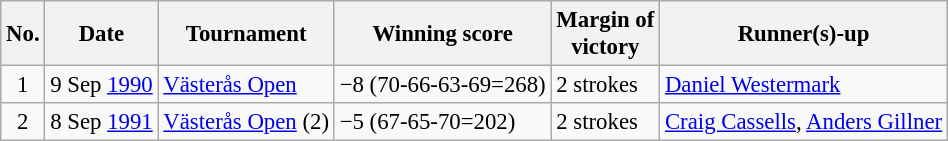<table class="wikitable" style="font-size:95%;">
<tr>
<th>No.</th>
<th>Date</th>
<th>Tournament</th>
<th>Winning score</th>
<th>Margin of<br>victory</th>
<th>Runner(s)-up</th>
</tr>
<tr>
<td align=center>1</td>
<td align=right>9 Sep <a href='#'>1990</a></td>
<td><a href='#'>Västerås Open</a></td>
<td>−8 (70-66-63-69=268)</td>
<td>2 strokes</td>
<td> <a href='#'>Daniel Westermark</a></td>
</tr>
<tr>
<td align=center>2</td>
<td align=right>8 Sep <a href='#'>1991</a></td>
<td><a href='#'>Västerås Open</a> (2)</td>
<td>−5 (67-65-70=202)</td>
<td>2 strokes</td>
<td> <a href='#'>Craig Cassells</a>,  <a href='#'>Anders Gillner</a></td>
</tr>
</table>
